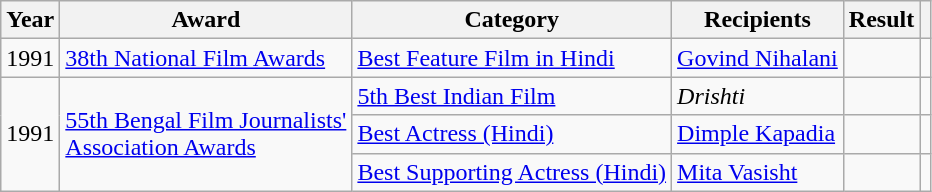<table class="wikitable">
<tr>
<th scope="col">Year</th>
<th scope="col">Award</th>
<th scope="col">Category</th>
<th scope="col">Recipients</th>
<th scope="col">Result</th>
<th scope="col" class="unsortable"></th>
</tr>
<tr>
<td>1991</td>
<td><a href='#'>38th National Film Awards</a></td>
<td><a href='#'>Best Feature Film in Hindi</a></td>
<td><a href='#'>Govind Nihalani</a></td>
<td></td>
<td></td>
</tr>
<tr>
<td rowspan="6">1991</td>
<td rowspan="6"><a href='#'>55th Bengal Film Journalists'<br>Association Awards</a></td>
<td><a href='#'>5th Best Indian Film</a></td>
<td><em>Drishti</em></td>
<td></td>
<td></td>
</tr>
<tr>
<td><a href='#'>Best Actress (Hindi)</a></td>
<td><a href='#'>Dimple Kapadia</a></td>
<td></td>
<td></td>
</tr>
<tr>
<td><a href='#'>Best Supporting Actress (Hindi)</a></td>
<td><a href='#'>Mita Vasisht</a></td>
<td></td>
<td></td>
</tr>
</table>
